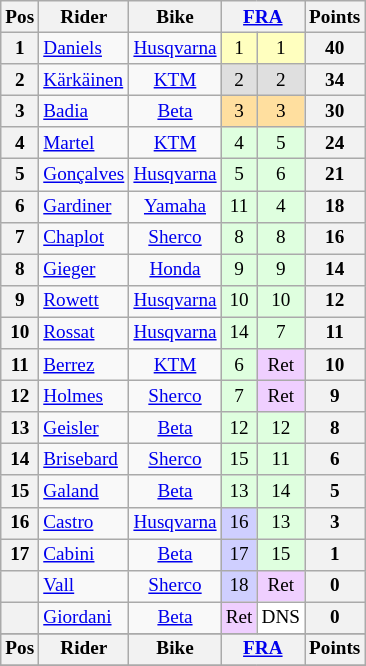<table class="wikitable" style="font-size: 80%; text-align:center">
<tr valign="top">
<th valign="middle">Pos</th>
<th valign="middle">Rider</th>
<th valign="middle">Bike</th>
<th colspan=2><a href='#'>FRA</a><br></th>
<th valign="middle">Points</th>
</tr>
<tr>
<th>1</th>
<td align=left> <a href='#'>Daniels</a></td>
<td><a href='#'>Husqvarna</a></td>
<td style="background:#ffffbf;">1</td>
<td style="background:#ffffbf;">1</td>
<th>40</th>
</tr>
<tr>
<th>2</th>
<td align=left> <a href='#'>Kärkäinen</a></td>
<td><a href='#'>KTM</a></td>
<td style="background:#dfdfdf;">2</td>
<td style="background:#dfdfdf;">2</td>
<th>34</th>
</tr>
<tr>
<th>3</th>
<td align=left> <a href='#'>Badia</a></td>
<td><a href='#'>Beta</a></td>
<td style="background:#ffdf9f;">3</td>
<td style="background:#ffdf9f;">3</td>
<th>30</th>
</tr>
<tr>
<th>4</th>
<td align=left> <a href='#'>Martel</a></td>
<td><a href='#'>KTM</a></td>
<td style="background:#dfffdf;">4</td>
<td style="background:#dfffdf;">5</td>
<th>24</th>
</tr>
<tr>
<th>5</th>
<td align=left> <a href='#'>Gonçalves</a></td>
<td><a href='#'>Husqvarna</a></td>
<td style="background:#dfffdf;">5</td>
<td style="background:#dfffdf;">6</td>
<th>21</th>
</tr>
<tr>
<th>6</th>
<td align=left> <a href='#'>Gardiner</a></td>
<td><a href='#'>Yamaha</a></td>
<td style="background:#dfffdf;">11</td>
<td style="background:#dfffdf;">4</td>
<th>18</th>
</tr>
<tr>
<th>7</th>
<td align=left> <a href='#'>Chaplot</a></td>
<td><a href='#'>Sherco</a></td>
<td style="background:#dfffdf;">8</td>
<td style="background:#dfffdf;">8</td>
<th>16</th>
</tr>
<tr>
<th>8</th>
<td align=left> <a href='#'>Gieger</a></td>
<td><a href='#'>Honda</a></td>
<td style="background:#dfffdf;">9</td>
<td style="background:#dfffdf;">9</td>
<th>14</th>
</tr>
<tr>
<th>9</th>
<td align=left> <a href='#'>Rowett</a></td>
<td><a href='#'>Husqvarna</a></td>
<td style="background:#dfffdf;">10</td>
<td style="background:#dfffdf;">10</td>
<th>12</th>
</tr>
<tr>
<th>10</th>
<td align=left> <a href='#'>Rossat</a></td>
<td><a href='#'>Husqvarna</a></td>
<td style="background:#dfffdf;">14</td>
<td style="background:#dfffdf;">7</td>
<th>11</th>
</tr>
<tr>
<th>11</th>
<td align=left> <a href='#'>Berrez</a></td>
<td><a href='#'>KTM</a></td>
<td style="background:#dfffdf;">6</td>
<td style="background:#efcfff;">Ret</td>
<th>10</th>
</tr>
<tr>
<th>12</th>
<td align=left> <a href='#'>Holmes</a></td>
<td><a href='#'>Sherco</a></td>
<td style="background:#dfffdf;">7</td>
<td style="background:#efcfff;">Ret</td>
<th>9</th>
</tr>
<tr>
<th>13</th>
<td align=left> <a href='#'>Geisler</a></td>
<td><a href='#'>Beta</a></td>
<td style="background:#dfffdf;">12</td>
<td style="background:#dfffdf;">12</td>
<th>8</th>
</tr>
<tr>
<th>14</th>
<td align=left> <a href='#'>Brisebard</a></td>
<td><a href='#'>Sherco</a></td>
<td style="background:#dfffdf;">15</td>
<td style="background:#dfffdf;">11</td>
<th>6</th>
</tr>
<tr>
<th>15</th>
<td align=left> <a href='#'>Galand</a></td>
<td><a href='#'>Beta</a></td>
<td style="background:#dfffdf;">13</td>
<td style="background:#dfffdf;">14</td>
<th>5</th>
</tr>
<tr>
<th>16</th>
<td align=left> <a href='#'>Castro</a></td>
<td><a href='#'>Husqvarna</a></td>
<td style="background:#cfcfff;">16</td>
<td style="background:#dfffdf;">13</td>
<th>3</th>
</tr>
<tr>
<th>17</th>
<td align=left> <a href='#'>Cabini</a></td>
<td><a href='#'>Beta</a></td>
<td style="background:#cfcfff;">17</td>
<td style="background:#dfffdf;">15</td>
<th>1</th>
</tr>
<tr>
<th></th>
<td align=left> <a href='#'>Vall</a></td>
<td><a href='#'>Sherco</a></td>
<td style="background:#cfcfff;">18</td>
<td style="background:#efcfff;">Ret</td>
<th>0</th>
</tr>
<tr>
<th></th>
<td align=left> <a href='#'>Giordani</a></td>
<td><a href='#'>Beta</a></td>
<td style="background:#efcfff;">Ret</td>
<td style="background:#ffffff;">DNS</td>
<th>0</th>
</tr>
<tr>
</tr>
<tr valign="top">
<th valign="middle">Pos</th>
<th valign="middle">Rider</th>
<th valign="middle">Bike</th>
<th colspan=2><a href='#'>FRA</a><br></th>
<th valign="middle">Points</th>
</tr>
<tr>
</tr>
</table>
